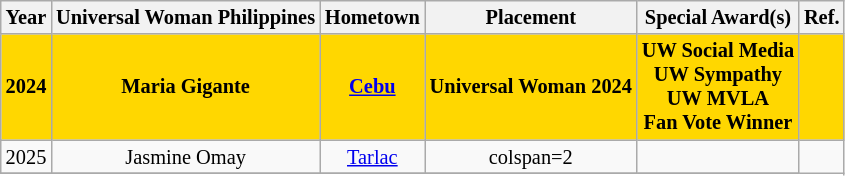<table class="wikitable" style="font-size: 85%; text-align:center" width:100%;">
<tr>
<th>Year</th>
<th>Universal Woman Philippines</th>
<th>Hometown</th>
<th>Placement</th>
<th>Special Award(s)</th>
<th>Ref.</th>
</tr>
<tr style="background-color:gold; font-weight: bold">
<td>2024</td>
<td>Maria Gigante</td>
<td><a href='#'>Cebu</a></td>
<td>Universal Woman 2024</td>
<td>UW Social Media <br> UW Sympathy <br> UW MVLA <br> Fan Vote Winner</td>
<td></td>
</tr>
<tr>
<td>2025</td>
<td>Jasmine Omay</td>
<td><a href='#'>Tarlac</a></td>
<td>colspan=2 </td>
<td></td>
</tr>
<tr>
</tr>
</table>
